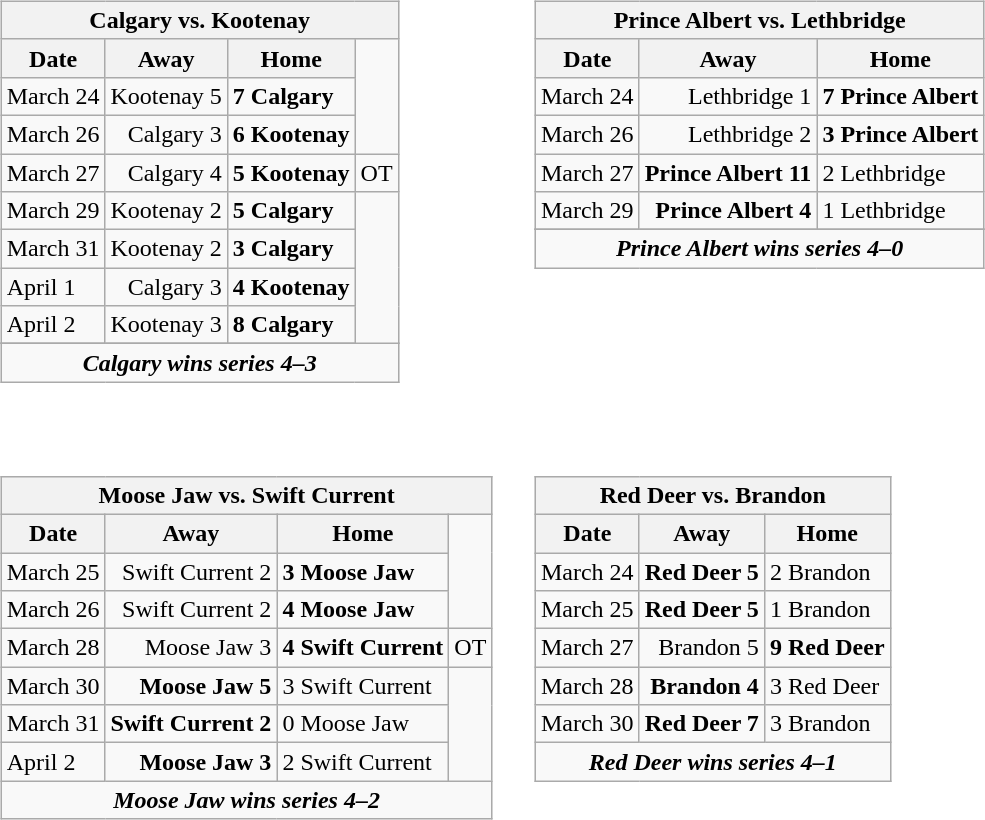<table cellspacing="10">
<tr>
<td valign="top"><br><table class="wikitable">
<tr>
<th bgcolor="#DDDDDD" colspan="4">Calgary vs. Kootenay</th>
</tr>
<tr>
<th>Date</th>
<th>Away</th>
<th>Home</th>
</tr>
<tr>
<td>March 24</td>
<td align="right">Kootenay 5</td>
<td><strong>7 Calgary</strong></td>
</tr>
<tr>
<td>March 26</td>
<td align="right">Calgary 3</td>
<td><strong>6 Kootenay</strong></td>
</tr>
<tr>
<td>March 27</td>
<td align="right">Calgary 4</td>
<td><strong>5 Kootenay</strong></td>
<td>OT</td>
</tr>
<tr>
<td>March 29</td>
<td align="right">Kootenay 2</td>
<td><strong>5 Calgary</strong></td>
</tr>
<tr>
<td>March 31</td>
<td align="right">Kootenay 2</td>
<td><strong>3 Calgary</strong></td>
</tr>
<tr>
<td>April 1</td>
<td align="right">Calgary 3</td>
<td><strong>4 Kootenay</strong></td>
</tr>
<tr>
<td>April 2</td>
<td align="right">Kootenay 3</td>
<td><strong>8 Calgary</strong></td>
</tr>
<tr>
</tr>
<tr align="center">
<td colspan="4"><strong><em>Calgary wins series 4–3</em></strong></td>
</tr>
</table>
</td>
<td valign="top"><br><table class="wikitable">
<tr>
<th bgcolor="#DDDDDD" colspan="4">Prince Albert vs. Lethbridge</th>
</tr>
<tr>
<th>Date</th>
<th>Away</th>
<th>Home</th>
</tr>
<tr>
<td>March 24</td>
<td align="right">Lethbridge 1</td>
<td><strong>7 Prince Albert</strong></td>
</tr>
<tr>
<td>March 26</td>
<td align="right">Lethbridge 2</td>
<td><strong>3 Prince Albert</strong></td>
</tr>
<tr>
<td>March 27</td>
<td align="right"><strong>Prince Albert 11</strong></td>
<td>2 Lethbridge</td>
</tr>
<tr>
<td>March 29</td>
<td align="right"><strong>Prince Albert 4</strong></td>
<td>1 Lethbridge</td>
</tr>
<tr>
</tr>
<tr align="center">
<td colspan="4"><strong><em>Prince Albert wins series 4–0</em></strong></td>
</tr>
</table>
</td>
</tr>
<tr>
<td valign="top"><br><table class="wikitable">
<tr>
<th bgcolor="#DDDDDD" colspan="4">Moose Jaw vs. Swift Current</th>
</tr>
<tr>
<th>Date</th>
<th>Away</th>
<th>Home</th>
</tr>
<tr>
<td>March 25</td>
<td align="right">Swift Current 2</td>
<td><strong>3 Moose Jaw</strong></td>
</tr>
<tr>
<td>March 26</td>
<td align="right">Swift Current 2</td>
<td><strong>4 Moose Jaw</strong></td>
</tr>
<tr>
<td>March 28</td>
<td align="right">Moose Jaw 3</td>
<td><strong>4 Swift Current</strong></td>
<td>OT</td>
</tr>
<tr>
<td>March 30</td>
<td align="right"><strong>Moose Jaw 5</strong></td>
<td>3 Swift Current</td>
</tr>
<tr>
<td>March 31</td>
<td align="right"><strong>Swift Current 2</strong></td>
<td>0 Moose Jaw</td>
</tr>
<tr>
<td>April 2</td>
<td align="right"><strong>Moose Jaw 3</strong></td>
<td>2 Swift Current</td>
</tr>
<tr align="center">
<td colspan="4"><strong><em>Moose Jaw wins series 4–2</em></strong></td>
</tr>
</table>
</td>
<td valign="top"><br><table class="wikitable">
<tr>
<th bgcolor="#DDDDDD" colspan="4">Red Deer vs. Brandon</th>
</tr>
<tr>
<th>Date</th>
<th>Away</th>
<th>Home</th>
</tr>
<tr>
<td>March 24</td>
<td align="right"><strong>Red Deer 5</strong></td>
<td>2 Brandon</td>
</tr>
<tr>
<td>March 25</td>
<td align="right"><strong>Red Deer 5</strong></td>
<td>1 Brandon</td>
</tr>
<tr>
<td>March 27</td>
<td align="right">Brandon 5</td>
<td><strong>9 Red Deer</strong></td>
</tr>
<tr>
<td>March 28</td>
<td align="right"><strong>Brandon 4</strong></td>
<td>3 Red Deer</td>
</tr>
<tr>
<td>March 30</td>
<td align="right"><strong>Red Deer 7</strong></td>
<td>3 Brandon</td>
</tr>
<tr align="center">
<td colspan="4"><strong><em>Red Deer wins series 4–1</em></strong></td>
</tr>
</table>
</td>
</tr>
</table>
